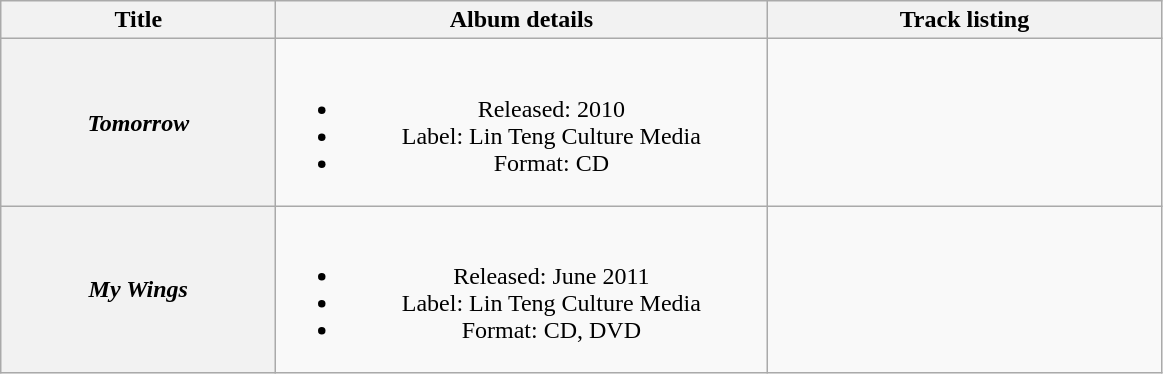<table class="wikitable plainrowheaders" style="text-align:center;">
<tr>
<th scope="col" style="width:11em;">Title</th>
<th scope="col" style="width:20em;">Album details</th>
<th scope="col" style="width:16em;">Track listing</th>
</tr>
<tr>
<th scope="row"><em>Tomorrow</em></th>
<td><br><ul><li>Released: 2010</li><li>Label: Lin Teng Culture Media</li><li>Format: CD</li></ul></td>
<td></td>
</tr>
<tr>
<th scope="row"><em>My Wings</em></th>
<td><br><ul><li>Released: June 2011</li><li>Label: Lin Teng Culture Media</li><li>Format: CD, DVD</li></ul></td>
<td></td>
</tr>
</table>
